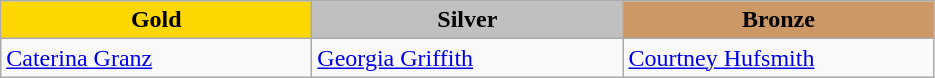<table class="wikitable" style="text-align:left">
<tr align="center">
<td width=200 bgcolor=gold><strong>Gold</strong></td>
<td width=200 bgcolor=silver><strong>Silver</strong></td>
<td width=200 bgcolor=CC9966><strong>Bronze</strong></td>
</tr>
<tr>
<td><a href='#'>Caterina Granz</a><br></td>
<td><a href='#'>Georgia Griffith</a><br></td>
<td><a href='#'>Courtney Hufsmith</a><br></td>
</tr>
</table>
